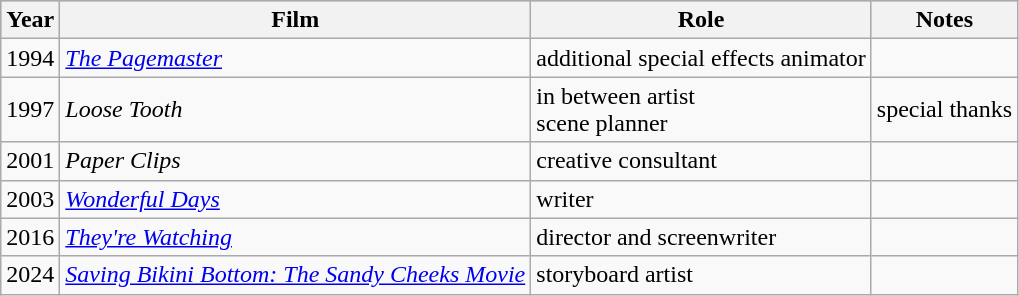<table class="wikitable">
<tr style="background:#b0c4de; text-align:center;">
<th>Year</th>
<th>Film</th>
<th>Role</th>
<th>Notes</th>
</tr>
<tr>
<td>1994</td>
<td><em><a href='#'>The Pagemaster</a></em></td>
<td>additional special effects animator</td>
<td></td>
</tr>
<tr>
<td>1997</td>
<td><em>Loose Tooth</em></td>
<td>in between artist<br>scene planner</td>
<td>special thanks</td>
</tr>
<tr>
<td>2001</td>
<td><em>Paper Clips</em></td>
<td>creative consultant</td>
<td></td>
</tr>
<tr>
<td>2003</td>
<td><em><a href='#'>Wonderful Days</a></em></td>
<td>writer</td>
<td></td>
</tr>
<tr>
<td>2016</td>
<td><em><a href='#'>They're Watching</a></em></td>
<td>director and screenwriter</td>
<td></td>
</tr>
<tr>
<td>2024</td>
<td><em><a href='#'>Saving Bikini Bottom: The Sandy Cheeks Movie</a></em></td>
<td>storyboard artist</td>
<td></td>
</tr>
</table>
